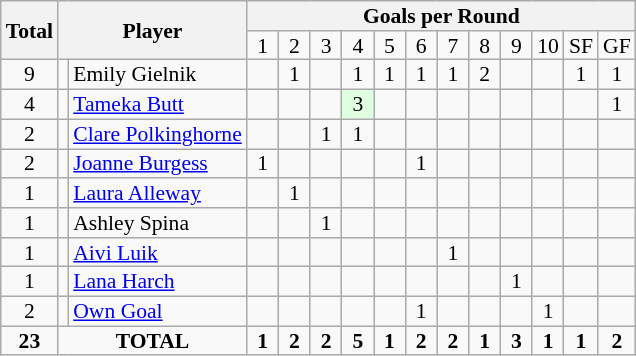<table class="wikitable" style="text-align:center; line-height: 90%; font-size:90%;">
<tr>
<th rowspan="2">Total</th>
<th rowspan="2" colspan="2">Player</th>
<th colspan="12">Goals per Round</th>
</tr>
<tr>
<td> 1 </td>
<td> 2 </td>
<td> 3 </td>
<td> 4 </td>
<td> 5 </td>
<td> 6 </td>
<td> 7 </td>
<td> 8 </td>
<td> 9 </td>
<td>10</td>
<td>SF</td>
<td>GF</td>
</tr>
<tr>
<td>9</td>
<td></td>
<td style="text-align:left;">Emily Gielnik</td>
<td></td>
<td>1</td>
<td></td>
<td>1</td>
<td>1</td>
<td>1</td>
<td>1</td>
<td>2</td>
<td></td>
<td></td>
<td>1</td>
<td>1</td>
</tr>
<tr>
<td>4</td>
<td></td>
<td style="text-align:left;"><a href='#'>Tameka Butt</a></td>
<td></td>
<td></td>
<td></td>
<td style="background:#e0ffe0;">3</td>
<td></td>
<td></td>
<td></td>
<td></td>
<td></td>
<td></td>
<td></td>
<td>1</td>
</tr>
<tr>
<td>2</td>
<td></td>
<td style="text-align:left;"><a href='#'>Clare Polkinghorne</a></td>
<td></td>
<td></td>
<td>1</td>
<td>1</td>
<td></td>
<td></td>
<td></td>
<td></td>
<td></td>
<td></td>
<td></td>
<td></td>
</tr>
<tr>
<td>2</td>
<td></td>
<td style="text-align:left;"><a href='#'>Joanne Burgess</a></td>
<td>1</td>
<td></td>
<td></td>
<td></td>
<td></td>
<td>1</td>
<td></td>
<td></td>
<td></td>
<td></td>
<td></td>
<td></td>
</tr>
<tr>
<td>1</td>
<td></td>
<td style="text-align:left;"><a href='#'>Laura Alleway</a></td>
<td></td>
<td>1</td>
<td></td>
<td></td>
<td></td>
<td></td>
<td></td>
<td></td>
<td></td>
<td></td>
<td></td>
<td></td>
</tr>
<tr>
<td>1</td>
<td></td>
<td style="text-align:left;">Ashley Spina</td>
<td></td>
<td></td>
<td>1</td>
<td></td>
<td></td>
<td></td>
<td></td>
<td></td>
<td></td>
<td></td>
<td></td>
<td></td>
</tr>
<tr>
<td>1</td>
<td></td>
<td style="text-align:left;"><a href='#'>Aivi Luik</a></td>
<td></td>
<td></td>
<td></td>
<td></td>
<td></td>
<td></td>
<td>1</td>
<td></td>
<td></td>
<td></td>
<td></td>
<td></td>
</tr>
<tr>
<td>1</td>
<td></td>
<td style="text-align:left;"><a href='#'>Lana Harch</a></td>
<td></td>
<td></td>
<td></td>
<td></td>
<td></td>
<td></td>
<td></td>
<td></td>
<td>1</td>
<td></td>
<td></td>
<td></td>
</tr>
<tr>
<td>2</td>
<td></td>
<td style="text-align:left;"><a href='#'>Own Goal</a></td>
<td></td>
<td></td>
<td></td>
<td></td>
<td></td>
<td>1</td>
<td></td>
<td></td>
<td></td>
<td>1</td>
<td></td>
<td></td>
</tr>
<tr>
<td><strong>23</strong></td>
<td style="text-align:center;" colspan="2"><strong>TOTAL</strong></td>
<td><strong>1</strong></td>
<td><strong>2</strong></td>
<td><strong>2</strong></td>
<td><strong>5</strong></td>
<td><strong>1</strong></td>
<td><strong>2</strong></td>
<td><strong>2</strong></td>
<td><strong>1</strong></td>
<td><strong>3</strong></td>
<td><strong>1</strong></td>
<td><strong>1</strong></td>
<td><strong>2</strong></td>
</tr>
</table>
